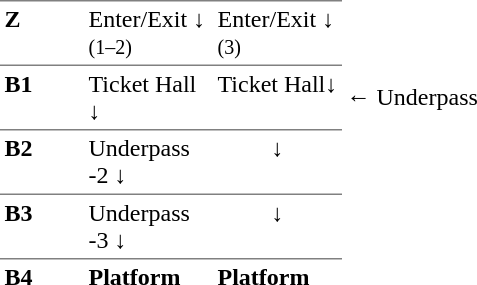<table border="0" cellspacing="0" cellpadding="3">
<tr>
<td style="border-top:solid 1px gray;" width="50" valign="top"><strong>Z</strong></td>
<td style="border-top:solid 1px gray;" width="80" valign="top">Enter/Exit ↓<br><small>(1–2)</small></td>
<td style="border-top:solid 1px gray;" width="80" valign="top">Enter/Exit ↓<br><small>(3)</small></td>
<td></td>
</tr>
<tr>
<td style="border-top:solid 1px gray;" width="50" valign="top"><strong>B1</strong></td>
<td style="border-top:solid 1px gray;" width="80" valign="top">Ticket Hall ↓</td>
<td style="border-top:solid 1px gray;" width="80" valign="top">Ticket Hall↓<br></td>
<td>← Underpass</td>
</tr>
<tr>
<td style="border-top:solid 1px gray;" width="50" valign="top"><strong>B2</strong></td>
<td style="border-top:solid 1px gray;" width="80" valign="top">Underpass -2 ↓</td>
<td style="border-top:solid 1px gray;text-align:center;" width="80" valign="top">↓</td>
<td></td>
</tr>
<tr>
<td style="border-top:solid 1px gray;" width="50" valign="top"><strong>B3</strong></td>
<td style="border-top:solid 1px gray;" width="80" valign="top">Underpass -3 ↓</td>
<td style="border-top:solid 1px gray;text-align:center;" width="80" valign="top">↓</td>
<td></td>
</tr>
<tr>
<td style="border-top:solid 1px gray;" width="50" valign="top"><strong>B4</strong></td>
<td style="border-top:solid 1px gray;" width="80" valign="top"><strong>Platform</strong></td>
<td style="border-top:solid 1px gray;" width="80" valign="top"><strong>Platform</strong></td>
<td></td>
</tr>
</table>
